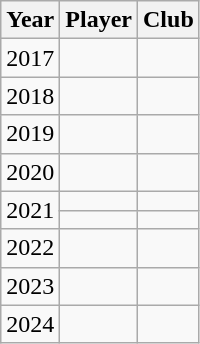<table class="wikitable sortable">
<tr>
<th>Year</th>
<th>Player</th>
<th>Club</th>
</tr>
<tr>
<td>2017</td>
<td></td>
<td></td>
</tr>
<tr>
<td>2018</td>
<td></td>
<td></td>
</tr>
<tr>
<td>2019</td>
<td></td>
<td></td>
</tr>
<tr>
<td>2020</td>
<td></td>
<td></td>
</tr>
<tr>
<td rowspan="2">2021</td>
<td></td>
<td></td>
</tr>
<tr>
<td></td>
<td></td>
</tr>
<tr>
<td>2022</td>
<td></td>
<td></td>
</tr>
<tr>
<td>2023</td>
<td></td>
<td></td>
</tr>
<tr>
<td>2024</td>
<td></td>
<td></td>
</tr>
</table>
